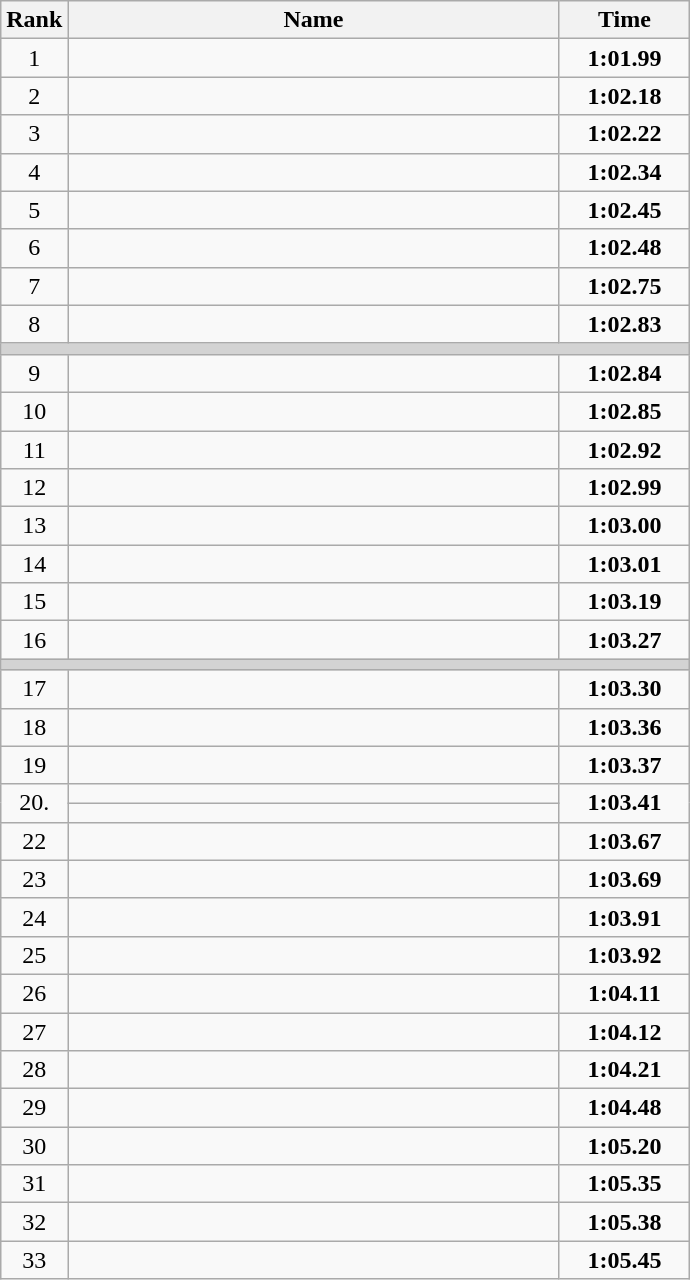<table class="wikitable">
<tr>
<th>Rank</th>
<th align="center" style="width: 20em">Name</th>
<th align="center" style="width: 5em">Time</th>
</tr>
<tr>
<td align="center">1</td>
<td></td>
<td align="center"><strong>1:01.99</strong></td>
</tr>
<tr>
<td align="center">2</td>
<td></td>
<td align="center"><strong>1:02.18</strong></td>
</tr>
<tr>
<td align="center">3</td>
<td></td>
<td align="center"><strong>1:02.22</strong></td>
</tr>
<tr>
<td align="center">4</td>
<td></td>
<td align="center"><strong>1:02.34</strong></td>
</tr>
<tr>
<td align="center">5</td>
<td></td>
<td align="center"><strong>1:02.45</strong></td>
</tr>
<tr>
<td align="center">6</td>
<td></td>
<td align="center"><strong>1:02.48</strong></td>
</tr>
<tr>
<td align="center">7</td>
<td></td>
<td align="center"><strong>1:02.75</strong></td>
</tr>
<tr>
<td align="center">8</td>
<td></td>
<td align="center"><strong>1:02.83</strong></td>
</tr>
<tr>
<td colspan=3 bgcolor=lightgray></td>
</tr>
<tr>
<td align="center">9</td>
<td></td>
<td align="center"><strong>1:02.84</strong></td>
</tr>
<tr>
<td align="center">10</td>
<td></td>
<td align="center"><strong>1:02.85</strong></td>
</tr>
<tr>
<td align="center">11</td>
<td></td>
<td align="center"><strong>1:02.92</strong></td>
</tr>
<tr>
<td align="center">12</td>
<td></td>
<td align="center"><strong>1:02.99</strong></td>
</tr>
<tr>
<td align="center">13</td>
<td></td>
<td align="center"><strong>1:03.00</strong></td>
</tr>
<tr>
<td align="center">14</td>
<td></td>
<td align="center"><strong>1:03.01</strong></td>
</tr>
<tr>
<td align="center">15</td>
<td></td>
<td align="center"><strong>1:03.19</strong></td>
</tr>
<tr>
<td align="center">16</td>
<td></td>
<td align="center"><strong>1:03.27</strong></td>
</tr>
<tr>
<td colspan=3 bgcolor=lightgray></td>
</tr>
<tr>
<td align="center">17</td>
<td></td>
<td align="center"><strong>1:03.30</strong></td>
</tr>
<tr>
<td align="center">18</td>
<td></td>
<td align="center"><strong>1:03.36</strong></td>
</tr>
<tr>
<td align="center">19</td>
<td></td>
<td align="center"><strong>1:03.37</strong></td>
</tr>
<tr>
<td rowspan=2 align="center">20.</td>
<td></td>
<td rowspan=2 align="center"><strong>1:03.41</strong></td>
</tr>
<tr>
<td></td>
</tr>
<tr>
<td align="center">22</td>
<td></td>
<td align="center"><strong>1:03.67</strong></td>
</tr>
<tr>
<td align="center">23</td>
<td></td>
<td align="center"><strong>1:03.69</strong></td>
</tr>
<tr>
<td align="center">24</td>
<td></td>
<td align="center"><strong>1:03.91</strong></td>
</tr>
<tr>
<td align="center">25</td>
<td></td>
<td align="center"><strong>1:03.92</strong></td>
</tr>
<tr>
<td align="center">26</td>
<td></td>
<td align="center"><strong>1:04.11</strong></td>
</tr>
<tr>
<td align="center">27</td>
<td></td>
<td align="center"><strong>1:04.12</strong></td>
</tr>
<tr>
<td align="center">28</td>
<td></td>
<td align="center"><strong>1:04.21</strong></td>
</tr>
<tr>
<td align="center">29</td>
<td></td>
<td align="center"><strong>1:04.48</strong></td>
</tr>
<tr>
<td align="center">30</td>
<td></td>
<td align="center"><strong>1:05.20</strong></td>
</tr>
<tr>
<td align="center">31</td>
<td></td>
<td align="center"><strong>1:05.35</strong></td>
</tr>
<tr>
<td align="center">32</td>
<td></td>
<td align="center"><strong>1:05.38</strong></td>
</tr>
<tr>
<td align="center">33</td>
<td></td>
<td align="center"><strong>1:05.45</strong></td>
</tr>
</table>
